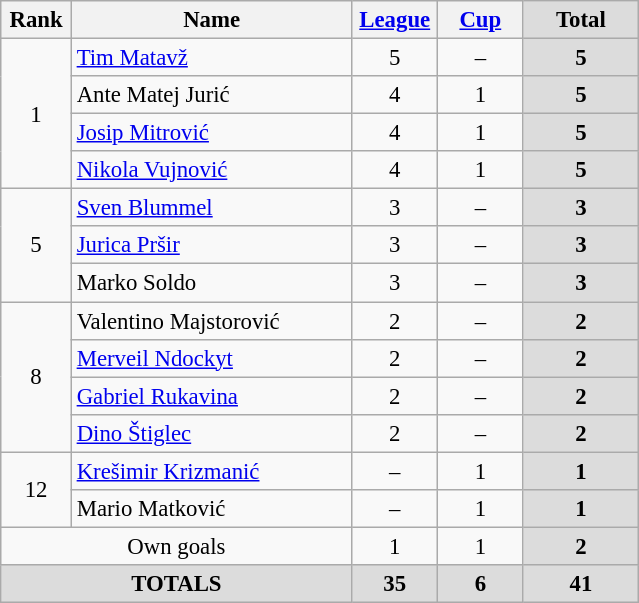<table class="wikitable" style="font-size: 95%; text-align: center;">
<tr>
<th width=40>Rank</th>
<th width=180>Name</th>
<th width=50><a href='#'>League</a></th>
<th width=50><a href='#'>Cup</a></th>
<th width=70 style="background: #DCDCDC">Total</th>
</tr>
<tr>
<td rowspan=4>1</td>
<td style="text-align:left;"> <a href='#'>Tim Matavž</a></td>
<td>5</td>
<td>–</td>
<th style="background: #DCDCDC">5</th>
</tr>
<tr>
<td style="text-align:left;"> Ante Matej Jurić</td>
<td>4</td>
<td>1</td>
<th style="background: #DCDCDC">5</th>
</tr>
<tr>
<td style="text-align:left;"> <a href='#'>Josip Mitrović</a></td>
<td>4</td>
<td>1</td>
<th style="background: #DCDCDC">5</th>
</tr>
<tr>
<td style="text-align:left;"> <a href='#'>Nikola Vujnović</a></td>
<td>4</td>
<td>1</td>
<th style="background: #DCDCDC">5</th>
</tr>
<tr>
<td rowspan=3>5</td>
<td style="text-align:left;"> <a href='#'>Sven Blummel</a></td>
<td>3</td>
<td>–</td>
<th style="background: #DCDCDC">3</th>
</tr>
<tr>
<td style="text-align:left;"> <a href='#'>Jurica Pršir</a></td>
<td>3</td>
<td>–</td>
<th style="background: #DCDCDC">3</th>
</tr>
<tr>
<td style="text-align:left;"> Marko Soldo</td>
<td>3</td>
<td>–</td>
<th style="background: #DCDCDC">3</th>
</tr>
<tr>
<td rowspan=4>8</td>
<td style="text-align:left;"> Valentino Majstorović</td>
<td>2</td>
<td>–</td>
<th style="background: #DCDCDC">2</th>
</tr>
<tr>
<td style="text-align:left;"> <a href='#'>Merveil Ndockyt</a></td>
<td>2</td>
<td>–</td>
<th style="background: #DCDCDC">2</th>
</tr>
<tr>
<td style="text-align:left;"> <a href='#'>Gabriel Rukavina</a></td>
<td>2</td>
<td>–</td>
<th style="background: #DCDCDC">2</th>
</tr>
<tr>
<td style="text-align:left;"> <a href='#'>Dino Štiglec</a></td>
<td>2</td>
<td>–</td>
<th style="background: #DCDCDC">2</th>
</tr>
<tr>
<td rowspan=2>12</td>
<td style="text-align:left;"> <a href='#'>Krešimir Krizmanić</a></td>
<td>–</td>
<td>1</td>
<th style="background: #DCDCDC">1</th>
</tr>
<tr>
<td style="text-align:left;"> Mario Matković</td>
<td>–</td>
<td>1</td>
<th style="background: #DCDCDC">1</th>
</tr>
<tr>
<td colspan=2 style="text-align:center;">Own goals</td>
<td>1</td>
<td>1</td>
<th style="background: #DCDCDC">2</th>
</tr>
<tr>
<th colspan="2" align="center" style="background: #DCDCDC">TOTALS</th>
<th style="background: #DCDCDC">35</th>
<th style="background: #DCDCDC">6</th>
<th style="background: #DCDCDC">41</th>
</tr>
</table>
